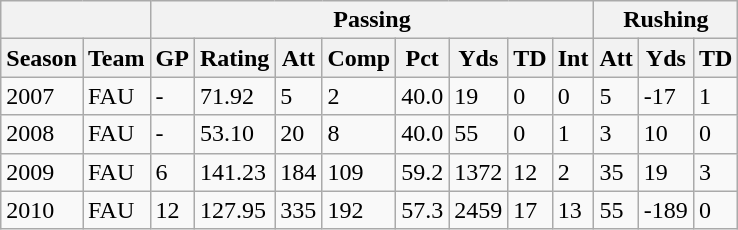<table class="wikitable">
<tr>
<th colspan=2> </th>
<th colspan=8>Passing</th>
<th colspan=3>Rushing</th>
</tr>
<tr>
<th>Season</th>
<th>Team</th>
<th>GP</th>
<th>Rating</th>
<th>Att</th>
<th>Comp</th>
<th>Pct</th>
<th>Yds</th>
<th>TD</th>
<th>Int</th>
<th>Att</th>
<th>Yds</th>
<th>TD</th>
</tr>
<tr>
<td>2007</td>
<td>FAU</td>
<td>-</td>
<td>71.92</td>
<td>5</td>
<td>2</td>
<td>40.0</td>
<td>19</td>
<td>0</td>
<td>0</td>
<td>5</td>
<td>-17</td>
<td>1</td>
</tr>
<tr>
<td>2008</td>
<td>FAU</td>
<td>-</td>
<td>53.10</td>
<td>20</td>
<td>8</td>
<td>40.0</td>
<td>55</td>
<td>0</td>
<td>1</td>
<td>3</td>
<td>10</td>
<td>0</td>
</tr>
<tr>
<td>2009</td>
<td>FAU</td>
<td>6</td>
<td>141.23</td>
<td>184</td>
<td>109</td>
<td>59.2</td>
<td>1372</td>
<td>12</td>
<td>2</td>
<td>35</td>
<td>19</td>
<td>3</td>
</tr>
<tr>
<td>2010</td>
<td>FAU</td>
<td>12</td>
<td>127.95</td>
<td>335</td>
<td>192</td>
<td>57.3</td>
<td>2459</td>
<td>17</td>
<td>13</td>
<td>55</td>
<td>-189</td>
<td>0</td>
</tr>
</table>
